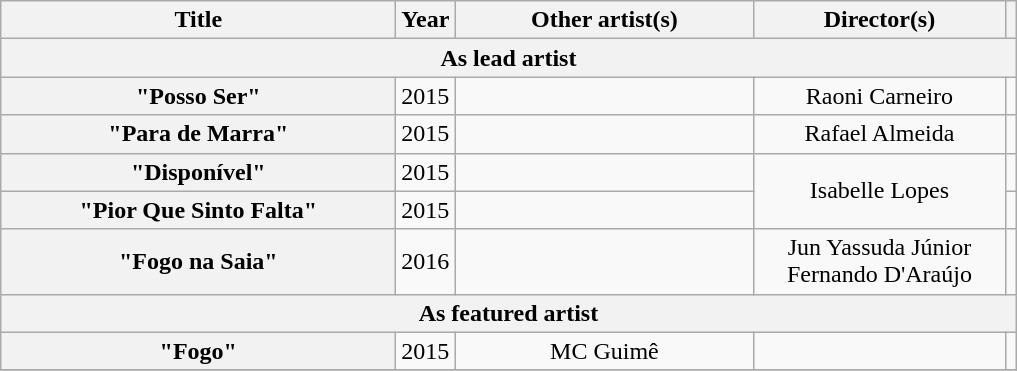<table class="wikitable plainrowheaders" style="text-align:center;">
<tr>
<th scope="col" style="width:16em;">Title</th>
<th scope="col">Year</th>
<th scope="col" style="width:12em;">Other artist(s)</th>
<th scope="col" style="width:10em;">Director(s)</th>
<th scope="col"></th>
</tr>
<tr>
<th scope="col" colspan="5">As lead artist</th>
</tr>
<tr>
<th scope="row">"Posso Ser"</th>
<td>2015</td>
<td></td>
<td>Raoni Carneiro</td>
<td></td>
</tr>
<tr>
<th scope="row">"Para de Marra"</th>
<td>2015</td>
<td></td>
<td>Rafael Almeida</td>
<td></td>
</tr>
<tr>
<th scope="row">"Disponível"</th>
<td>2015</td>
<td></td>
<td rowspan="2">Isabelle Lopes</td>
<td></td>
</tr>
<tr>
<th scope="row">"Pior Que Sinto Falta"</th>
<td>2015</td>
<td></td>
<td></td>
</tr>
<tr>
<th scope="row">"Fogo na Saia"</th>
<td>2016</td>
<td></td>
<td>Jun Yassuda Júnior<br>Fernando D'Araújo</td>
<td></td>
</tr>
<tr>
<th scope="col" colspan="5">As featured artist</th>
</tr>
<tr>
<th scope="row">"Fogo"</th>
<td>2015</td>
<td>MC Guimê</td>
<td></td>
<td></td>
</tr>
<tr>
</tr>
</table>
